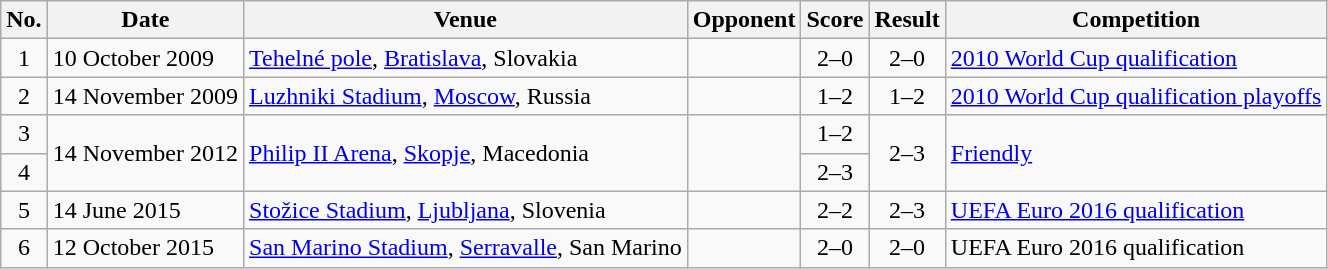<table class="wikitable sortable">
<tr>
<th scope="col">No.</th>
<th scope="col">Date</th>
<th scope="col">Venue</th>
<th scope="col">Opponent</th>
<th scope="col">Score</th>
<th scope="col">Result</th>
<th scope="col">Competition</th>
</tr>
<tr>
<td align=center>1</td>
<td>10 October 2009</td>
<td><a href='#'>Tehelné pole</a>, <a href='#'>Bratislava</a>, Slovakia</td>
<td></td>
<td align=center>2–0</td>
<td align=center>2–0</td>
<td><a href='#'>2010 World Cup qualification</a></td>
</tr>
<tr>
<td align=center>2</td>
<td>14 November 2009</td>
<td><a href='#'>Luzhniki Stadium</a>, <a href='#'>Moscow</a>, Russia</td>
<td></td>
<td align=center>1–2</td>
<td align=center>1–2</td>
<td><a href='#'>2010 World Cup qualification playoffs</a></td>
</tr>
<tr>
<td align=center>3</td>
<td rowspan="2">14 November 2012</td>
<td rowspan="2"><a href='#'>Philip II Arena</a>, <a href='#'>Skopje</a>, Macedonia</td>
<td rowspan="2"></td>
<td align=center>1–2</td>
<td rowspan="2" align=center>2–3</td>
<td rowspan="2"><a href='#'>Friendly</a></td>
</tr>
<tr>
<td align=center>4</td>
<td align=center>2–3</td>
</tr>
<tr>
<td align=center>5</td>
<td>14 June 2015</td>
<td><a href='#'>Stožice Stadium</a>, <a href='#'>Ljubljana</a>, Slovenia</td>
<td></td>
<td align=center>2–2</td>
<td align=center>2–3</td>
<td><a href='#'>UEFA Euro 2016 qualification</a></td>
</tr>
<tr>
<td align=center>6</td>
<td>12 October 2015</td>
<td><a href='#'>San Marino Stadium</a>, <a href='#'>Serravalle</a>, San Marino</td>
<td></td>
<td align=center>2–0</td>
<td align=center>2–0</td>
<td>UEFA Euro 2016 qualification</td>
</tr>
</table>
